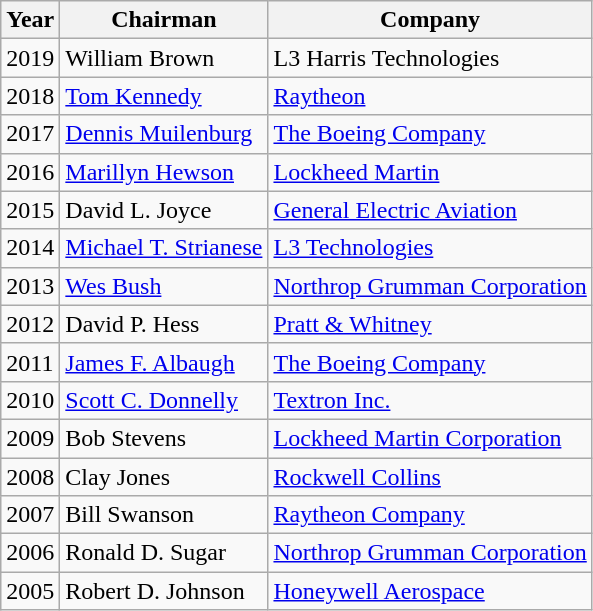<table class="wikitable">
<tr>
<th>Year</th>
<th>Chairman</th>
<th>Company</th>
</tr>
<tr>
<td>2019</td>
<td>William Brown</td>
<td>L3 Harris Technologies</td>
</tr>
<tr>
<td>2018</td>
<td><a href='#'>Tom Kennedy</a></td>
<td><a href='#'>Raytheon</a></td>
</tr>
<tr>
<td>2017</td>
<td><a href='#'>Dennis Muilenburg</a></td>
<td><a href='#'>The Boeing Company</a></td>
</tr>
<tr>
<td>2016</td>
<td><a href='#'>Marillyn Hewson</a></td>
<td><a href='#'>Lockheed Martin</a></td>
</tr>
<tr>
<td>2015</td>
<td>David L. Joyce</td>
<td><a href='#'>General Electric Aviation</a></td>
</tr>
<tr>
<td>2014</td>
<td><a href='#'>Michael T. Strianese</a></td>
<td><a href='#'>L3 Technologies</a></td>
</tr>
<tr>
<td>2013</td>
<td><a href='#'>Wes Bush</a></td>
<td><a href='#'>Northrop Grumman Corporation</a></td>
</tr>
<tr>
<td>2012</td>
<td>David P. Hess</td>
<td><a href='#'>Pratt & Whitney</a></td>
</tr>
<tr>
<td>2011</td>
<td><a href='#'>James F. Albaugh</a></td>
<td><a href='#'>The Boeing Company</a></td>
</tr>
<tr>
<td>2010</td>
<td><a href='#'>Scott C. Donnelly</a></td>
<td><a href='#'>Textron Inc.</a></td>
</tr>
<tr>
<td>2009</td>
<td>Bob Stevens</td>
<td><a href='#'>Lockheed Martin Corporation</a></td>
</tr>
<tr>
<td>2008</td>
<td>Clay Jones</td>
<td><a href='#'>Rockwell Collins</a></td>
</tr>
<tr>
<td>2007</td>
<td>Bill Swanson</td>
<td><a href='#'>Raytheon Company</a></td>
</tr>
<tr>
<td>2006</td>
<td>Ronald D. Sugar</td>
<td><a href='#'>Northrop Grumman Corporation</a></td>
</tr>
<tr>
<td>2005</td>
<td>Robert D. Johnson</td>
<td><a href='#'>Honeywell Aerospace</a></td>
</tr>
</table>
